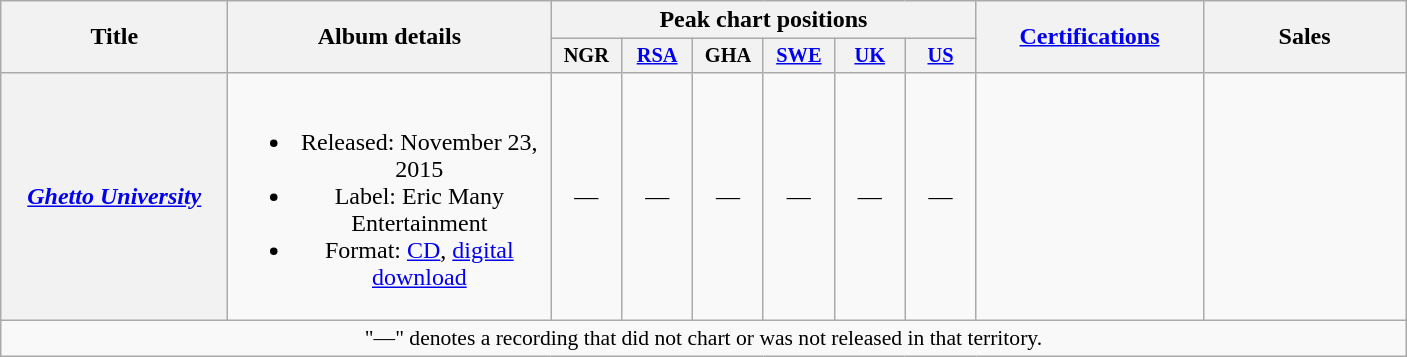<table class="wikitable" style="text-align:center;">
<tr>
<th scope="col" rowspan="2" style="width:9em;">Title</th>
<th scope="col" rowspan="2" style="width:13em;">Album details</th>
<th scope="col" colspan="6">Peak chart positions</th>
<th scope="col" rowspan="2" style="width:9em;"><a href='#'>Certifications</a></th>
<th scope="col" rowspan="2" style="width:8em;">Sales</th>
</tr>
<tr>
<th scope="col" style="width:3em;font-size:85%;">NGR</th>
<th scope="col" style="width:3em;font-size:85%;"><a href='#'>RSA</a></th>
<th scope="col" style="width:3em;font-size:85%;">GHA</th>
<th scope="col" style="width:3em;font-size:85%;"><a href='#'>SWE</a></th>
<th scope="col" style="width:3em;font-size:85%;"><a href='#'>UK</a></th>
<th scope="col" style="width:3em;font-size:85%;"><a href='#'>US</a></th>
</tr>
<tr>
<th scope="row"><em><a href='#'>Ghetto University</a></em></th>
<td><br><ul><li>Released: November 23, 2015</li><li>Label: Eric Many Entertainment</li><li>Format: <a href='#'>CD</a>, <a href='#'>digital download</a></li></ul></td>
<td>—</td>
<td>—</td>
<td>—</td>
<td>—</td>
<td>—</td>
<td>—</td>
<td></td>
<td></td>
</tr>
<tr>
<td colspan="15" style="font-size:90%">"—" denotes a recording that did not chart or was not released in that territory.</td>
</tr>
</table>
